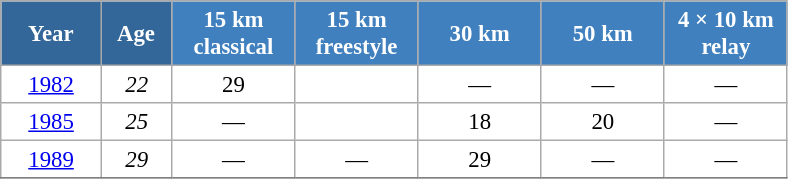<table class="wikitable" style="font-size:95%; text-align:center; border:grey solid 1px; border-collapse:collapse; background:#ffffff;">
<tr>
<th style="background-color:#369; color:white; width:60px;"> Year </th>
<th style="background-color:#369; color:white; width:40px;"> Age </th>
<th style="background-color:#4180be; color:white; width:75px;"> 15 km <br> classical </th>
<th style="background-color:#4180be; color:white; width:75px;"> 15 km <br> freestyle </th>
<th style="background-color:#4180be; color:white; width:75px;"> 30 km </th>
<th style="background-color:#4180be; color:white; width:75px;"> 50 km </th>
<th style="background-color:#4180be; color:white; width:75px;"> 4 × 10 km <br> relay </th>
</tr>
<tr>
<td><a href='#'>1982</a></td>
<td><em>22</em></td>
<td>29</td>
<td></td>
<td>—</td>
<td>—</td>
<td>—</td>
</tr>
<tr>
<td><a href='#'>1985</a></td>
<td><em>25</em></td>
<td>—</td>
<td></td>
<td>18</td>
<td>20</td>
<td>—</td>
</tr>
<tr>
<td><a href='#'>1989</a></td>
<td><em>29</em></td>
<td>—</td>
<td>—</td>
<td>29</td>
<td>—</td>
<td>—</td>
</tr>
<tr>
</tr>
</table>
